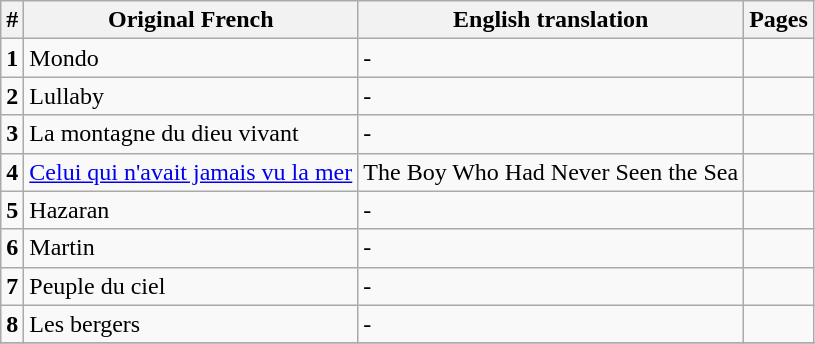<table class="wikitable">
<tr>
<th>#</th>
<th>Original French</th>
<th>English translation</th>
<th>Pages</th>
</tr>
<tr>
<td><strong>1</strong></td>
<td>Mondo</td>
<td>-</td>
<td></td>
</tr>
<tr>
<td><strong>2</strong></td>
<td>Lullaby</td>
<td>-</td>
<td></td>
</tr>
<tr>
<td><strong>3</strong></td>
<td>La montagne du dieu vivant</td>
<td>-</td>
<td></td>
</tr>
<tr>
<td><strong>4</strong></td>
<td><a href='#'>Celui qui n'avait jamais vu la mer</a></td>
<td>The Boy Who Had Never Seen the Sea</td>
<td></td>
</tr>
<tr>
<td><strong>5</strong></td>
<td>Hazaran</td>
<td>-</td>
<td></td>
</tr>
<tr>
<td><strong>6</strong></td>
<td>Martin</td>
<td>-</td>
<td></td>
</tr>
<tr>
<td><strong>7</strong></td>
<td>Peuple du ciel</td>
<td>-</td>
<td></td>
</tr>
<tr>
<td><strong>8</strong></td>
<td>Les bergers</td>
<td>-</td>
<td></td>
</tr>
<tr>
</tr>
</table>
